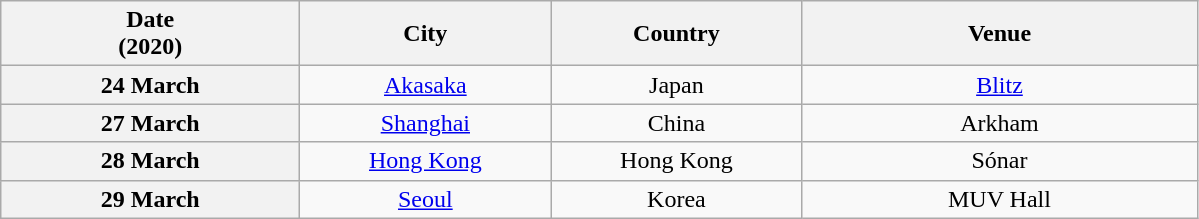<table class="wikitable plainrowheaders" style="text-align:center;">
<tr>
<th scope="col" style="width:12em;">Date<br>(2020)</th>
<th scope="col" style="width:10em;">City</th>
<th scope="col" style="width:10em;">Country</th>
<th scope="col" style="width:16em;">Venue</th>
</tr>
<tr>
<th scope="row" style="text-align:center;">24 March</th>
<td><a href='#'>Akasaka</a></td>
<td>Japan</td>
<td><a href='#'>Blitz</a></td>
</tr>
<tr>
<th scope="row" style="text-align:center;">27 March</th>
<td><a href='#'>Shanghai</a></td>
<td>China</td>
<td>Arkham</td>
</tr>
<tr>
<th scope="row" style="text-align:center;">28 March</th>
<td><a href='#'>Hong Kong</a></td>
<td>Hong Kong</td>
<td>Sónar</td>
</tr>
<tr>
<th scope="row" style="text-align:center;">29 March</th>
<td><a href='#'>Seoul</a></td>
<td>Korea</td>
<td>MUV Hall</td>
</tr>
</table>
